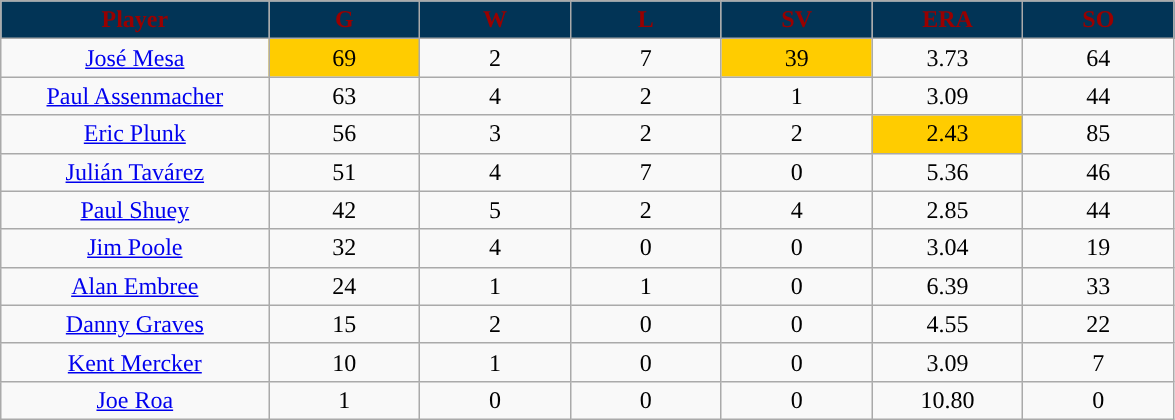<table class="wikitable sortable">
<tr>
<th style="background:#023456;color:#990000;"  width="16%">Player</th>
<th style="background:#023456;color:#990000;"  width="9%">G</th>
<th style="background:#023456;color:#990000;"  width="9%">W</th>
<th style="background:#023456;color:#990000;"  width="9%">L</th>
<th style="background:#023456;color:#990000;"  width="9%">SV</th>
<th style="background:#023456;color:#990000;"  width="9%">ERA</th>
<th style="background:#023456;color:#990000;"  width="9%">SO</th>
</tr>
<tr align="center">
<td><a href='#'>José Mesa</a></td>
<td style="background:#fc0;">69</td>
<td>2</td>
<td>7</td>
<td style="background:#fc0;">39</td>
<td>3.73</td>
<td>64</td>
</tr>
<tr align="center">
<td><a href='#'>Paul Assenmacher</a></td>
<td>63</td>
<td>4</td>
<td>2</td>
<td>1</td>
<td>3.09</td>
<td>44</td>
</tr>
<tr align="center">
<td><a href='#'>Eric Plunk</a></td>
<td>56</td>
<td>3</td>
<td>2</td>
<td>2</td>
<td style="background:#fc0;">2.43</td>
<td>85</td>
</tr>
<tr align="center">
<td><a href='#'>Julián Tavárez</a></td>
<td>51</td>
<td>4</td>
<td>7</td>
<td>0</td>
<td>5.36</td>
<td>46</td>
</tr>
<tr align="center">
<td><a href='#'>Paul Shuey</a></td>
<td>42</td>
<td>5</td>
<td>2</td>
<td>4</td>
<td>2.85</td>
<td>44</td>
</tr>
<tr align="center">
<td><a href='#'>Jim Poole</a></td>
<td>32</td>
<td>4</td>
<td>0</td>
<td>0</td>
<td>3.04</td>
<td>19</td>
</tr>
<tr align="center">
<td><a href='#'>Alan Embree</a></td>
<td>24</td>
<td>1</td>
<td>1</td>
<td>0</td>
<td>6.39</td>
<td>33</td>
</tr>
<tr align="center">
<td><a href='#'>Danny Graves</a></td>
<td>15</td>
<td>2</td>
<td>0</td>
<td>0</td>
<td>4.55</td>
<td>22</td>
</tr>
<tr align="center">
<td><a href='#'>Kent Mercker</a></td>
<td>10</td>
<td>1</td>
<td>0</td>
<td>0</td>
<td>3.09</td>
<td>7</td>
</tr>
<tr align="center">
<td><a href='#'>Joe Roa</a></td>
<td>1</td>
<td>0</td>
<td>0</td>
<td>0</td>
<td>10.80</td>
<td>0</td>
</tr>
</table>
